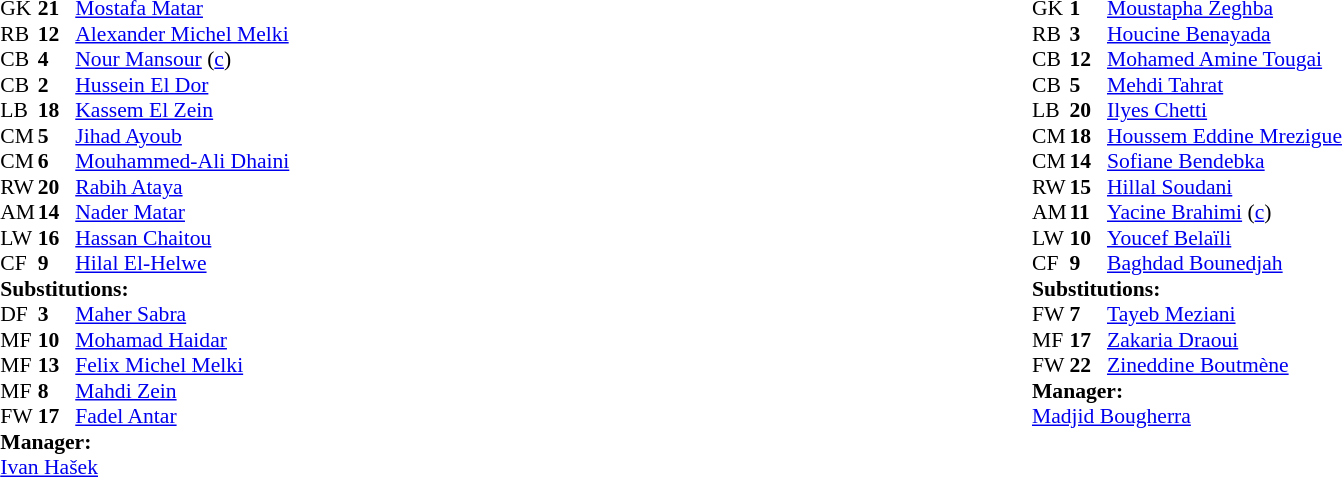<table width="100%">
<tr>
<td valign="top" width="40%"><br><table style="font-size:90%; margin:auto" cellspacing="0" cellpadding="0">
<tr>
<th width=25></th>
<th width=25></th>
</tr>
<tr>
<td>GK</td>
<td><strong>21</strong></td>
<td><a href='#'>Mostafa Matar</a></td>
</tr>
<tr>
<td>RB</td>
<td><strong>12</strong></td>
<td><a href='#'>Alexander Michel Melki</a></td>
</tr>
<tr>
<td>CB</td>
<td><strong>4</strong></td>
<td><a href='#'>Nour Mansour</a> (<a href='#'>c</a>)</td>
<td></td>
<td></td>
</tr>
<tr>
<td>CB</td>
<td><strong>2</strong></td>
<td><a href='#'>Hussein El Dor</a></td>
<td></td>
<td></td>
</tr>
<tr>
<td>LB</td>
<td><strong>18</strong></td>
<td><a href='#'>Kassem El Zein</a></td>
<td></td>
</tr>
<tr>
<td>CM</td>
<td><strong>5</strong></td>
<td><a href='#'>Jihad Ayoub</a></td>
<td></td>
<td></td>
</tr>
<tr>
<td>CM</td>
<td><strong>6</strong></td>
<td><a href='#'>Mouhammed-Ali Dhaini</a></td>
</tr>
<tr>
<td>RW</td>
<td><strong>20</strong></td>
<td><a href='#'>Rabih Ataya</a></td>
<td></td>
<td></td>
</tr>
<tr>
<td>AM</td>
<td><strong>14</strong></td>
<td><a href='#'>Nader Matar</a></td>
<td></td>
<td></td>
</tr>
<tr>
<td>LW</td>
<td><strong>16</strong></td>
<td><a href='#'>Hassan Chaitou</a></td>
</tr>
<tr>
<td>CF</td>
<td><strong>9</strong></td>
<td><a href='#'>Hilal El-Helwe</a></td>
</tr>
<tr>
<td colspan=3><strong>Substitutions:</strong></td>
</tr>
<tr>
<td>DF</td>
<td><strong>3</strong></td>
<td><a href='#'>Maher Sabra</a></td>
<td></td>
<td></td>
</tr>
<tr>
<td>MF</td>
<td><strong>10</strong></td>
<td><a href='#'>Mohamad Haidar</a></td>
<td></td>
<td></td>
</tr>
<tr>
<td>MF</td>
<td><strong>13</strong></td>
<td><a href='#'>Felix Michel Melki</a></td>
<td></td>
<td></td>
</tr>
<tr>
<td>MF</td>
<td><strong>8</strong></td>
<td><a href='#'>Mahdi Zein</a></td>
<td></td>
<td></td>
</tr>
<tr>
<td>FW</td>
<td><strong>17</strong></td>
<td><a href='#'>Fadel Antar</a></td>
<td></td>
<td></td>
</tr>
<tr>
<td colspan=3><strong>Manager:</strong></td>
</tr>
<tr>
<td colspan=3> <a href='#'>Ivan Hašek</a></td>
</tr>
</table>
</td>
<td valign="top"></td>
<td valign="top" width="50%"><br><table style="font-size:90%; margin:auto" cellspacing="0" cellpadding="0">
<tr>
<th width=25></th>
<th width=25></th>
</tr>
<tr>
<td>GK</td>
<td><strong>1</strong></td>
<td><a href='#'>Moustapha Zeghba</a></td>
</tr>
<tr>
<td>RB</td>
<td><strong>3</strong></td>
<td><a href='#'>Houcine Benayada</a></td>
</tr>
<tr>
<td>CB</td>
<td><strong>12</strong></td>
<td><a href='#'>Mohamed Amine Tougai</a></td>
</tr>
<tr>
<td>CB</td>
<td><strong>5</strong></td>
<td><a href='#'>Mehdi Tahrat</a></td>
</tr>
<tr>
<td>LB</td>
<td><strong>20</strong></td>
<td><a href='#'>Ilyes Chetti</a></td>
</tr>
<tr>
<td>CM</td>
<td><strong>18</strong></td>
<td><a href='#'>Houssem Eddine Mrezigue</a></td>
<td></td>
</tr>
<tr>
<td>CM</td>
<td><strong>14</strong></td>
<td><a href='#'>Sofiane Bendebka</a></td>
</tr>
<tr>
<td>RW</td>
<td><strong>15</strong></td>
<td><a href='#'>Hillal Soudani</a></td>
<td></td>
<td></td>
</tr>
<tr>
<td>AM</td>
<td><strong>11</strong></td>
<td><a href='#'>Yacine Brahimi</a> (<a href='#'>c</a>)</td>
<td></td>
<td></td>
</tr>
<tr>
<td>LW</td>
<td><strong>10</strong></td>
<td><a href='#'>Youcef Belaïli</a></td>
<td></td>
<td></td>
</tr>
<tr>
<td>CF</td>
<td><strong>9</strong></td>
<td><a href='#'>Baghdad Bounedjah</a></td>
</tr>
<tr>
<td colspan=3><strong>Substitutions:</strong></td>
</tr>
<tr>
<td>FW</td>
<td><strong>7</strong></td>
<td><a href='#'>Tayeb Meziani</a></td>
<td></td>
<td></td>
</tr>
<tr>
<td>MF</td>
<td><strong>17</strong></td>
<td><a href='#'>Zakaria Draoui</a></td>
<td></td>
<td></td>
</tr>
<tr>
<td>FW</td>
<td><strong>22</strong></td>
<td><a href='#'>Zineddine Boutmène</a></td>
<td></td>
<td></td>
</tr>
<tr>
<td colspan=3><strong>Manager:</strong></td>
</tr>
<tr>
<td colspan=3><a href='#'>Madjid Bougherra</a></td>
</tr>
</table>
</td>
</tr>
</table>
